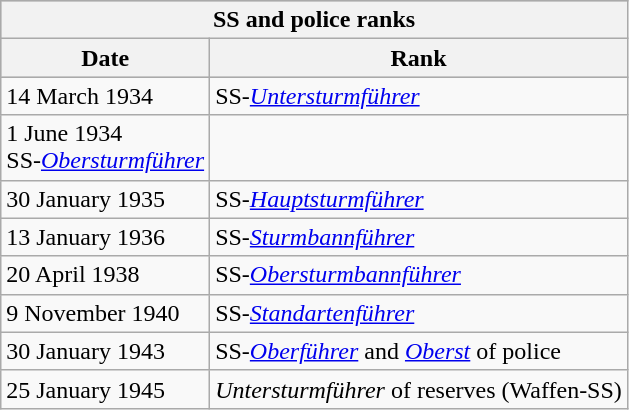<table class="wikitable float-right">
<tr bgcolor="silver">
<th colspan="2">SS and police ranks</th>
</tr>
<tr bgcolor="silver">
<th>Date</th>
<th>Rank</th>
</tr>
<tr>
<td>14 March 1934</td>
<td>SS-<em><a href='#'>Untersturmführer</a></em></td>
</tr>
<tr>
<td>1 June 1934<br>SS-<em><a href='#'>Obersturmführer</a></em></td>
</tr>
<tr>
<td>30 January 1935</td>
<td>SS-<em><a href='#'>Hauptsturmführer</a></em></td>
</tr>
<tr>
<td>13 January 1936</td>
<td>SS-<em><a href='#'>Sturmbannführer</a></em></td>
</tr>
<tr>
<td>20 April 1938</td>
<td>SS-<em><a href='#'>Obersturmbannführer</a></em></td>
</tr>
<tr>
<td>9 November 1940</td>
<td>SS-<em><a href='#'>Standartenführer</a></em></td>
</tr>
<tr>
<td>30 January 1943</td>
<td>SS-<em><a href='#'>Oberführer</a></em> and <em><a href='#'>Oberst</a></em> of police</td>
</tr>
<tr>
<td>25 January 1945</td>
<td><em>Untersturmführer</em> of reserves (Waffen-SS)</td>
</tr>
</table>
